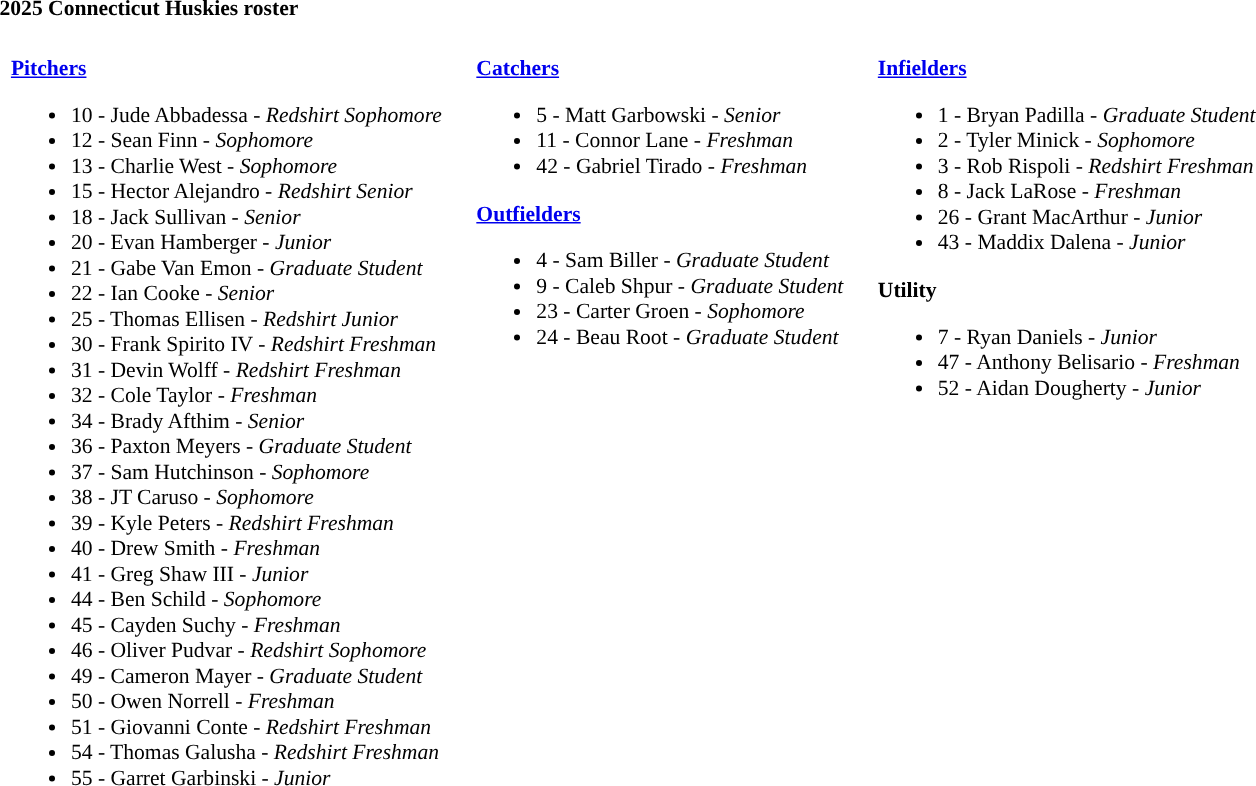<table class="toccolours" style="text-align: left; font-size:90%;">
<tr>
<th colspan="9">2025 Connecticut Huskies roster</th>
</tr>
<tr>
</tr>
<tr>
<td width="03"> </td>
<td valign="top"><br><strong><a href='#'>Pitchers</a></strong><ul><li>10 - Jude Abbadessa - <em>Redshirt Sophomore</em></li><li>12 - Sean Finn - <em>Sophomore</em></li><li>13 - Charlie West - <em>Sophomore</em></li><li>15 - Hector Alejandro - <em>Redshirt Senior</em></li><li>18 - Jack Sullivan - <em>Senior</em></li><li>20 - Evan Hamberger - <em>Junior</em></li><li>21 - Gabe Van Emon - <em>Graduate Student</em></li><li>22 - Ian Cooke - <em>Senior</em></li><li>25 - Thomas Ellisen - <em>Redshirt Junior</em></li><li>30 - Frank Spirito IV - <em>Redshirt Freshman</em></li><li>31 - Devin Wolff - <em>Redshirt Freshman</em></li><li>32 - Cole Taylor - <em>Freshman</em></li><li>34 - Brady Afthim - <em>Senior</em></li><li>36 - Paxton Meyers - <em>Graduate Student</em></li><li>37 - Sam Hutchinson - <em>Sophomore</em></li><li>38 - JT Caruso - <em>Sophomore</em></li><li>39 - Kyle Peters - <em>Redshirt Freshman</em></li><li>40 - Drew Smith - <em>Freshman</em></li><li>41 - Greg Shaw III - <em>Junior</em></li><li>44 - Ben Schild - <em>Sophomore</em></li><li>45 - Cayden Suchy - <em>Freshman</em></li><li>46 - Oliver Pudvar - <em>Redshirt Sophomore</em></li><li>49 - Cameron Mayer - <em>Graduate Student</em></li><li>50 - Owen Norrell - <em>Freshman</em></li><li>51 - Giovanni Conte - <em>Redshirt Freshman</em></li><li>54 - Thomas Galusha - <em>Redshirt Freshman</em></li><li>55 - Garret Garbinski - <em>Junior</em></li></ul></td>
<td width="15"> </td>
<td valign="top"><br><strong><a href='#'>Catchers</a></strong><ul><li>5 - Matt Garbowski - <em>Senior</em></li><li>11 - Connor Lane - <em>Freshman</em></li><li>42 - Gabriel Tirado - <em>Freshman</em></li></ul><strong><a href='#'>Outfielders</a></strong><ul><li>4 - Sam Biller - <em>Graduate Student</em></li><li>9 - Caleb Shpur - <em>Graduate Student</em></li><li>23 - Carter Groen - <em>Sophomore</em></li><li>24 - Beau Root - <em>Graduate Student</em></li></ul></td>
<td width="15"> </td>
<td valign="top"><br><strong><a href='#'>Infielders</a></strong><ul><li>1 - Bryan Padilla - <em>Graduate Student</em></li><li>2 - Tyler Minick - <em>Sophomore</em></li><li>3 - Rob Rispoli - <em>Redshirt Freshman</em></li><li>8 - Jack LaRose - <em>Freshman</em></li><li>26 - Grant MacArthur - <em>Junior</em></li><li>43 - Maddix Dalena - <em>Junior</em></li></ul><strong>Utility</strong><ul><li>7 - Ryan Daniels - <em>Junior</em></li><li>47 - Anthony Belisario - <em>Freshman</em></li><li>52 - Aidan Dougherty - <em>Junior</em></li></ul></td>
</tr>
</table>
